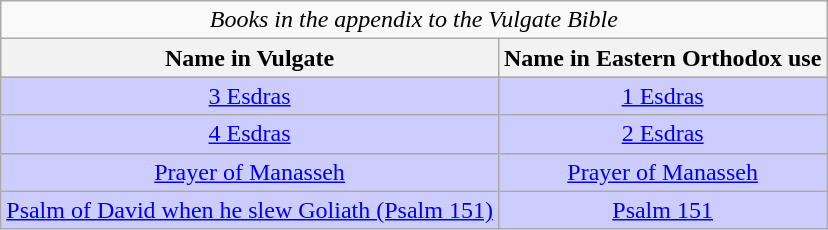<table class="wikitable" style="text-align:center">
<tr>
<td colspan=2><em>Books in the appendix to the Vulgate Bible</em></td>
</tr>
<tr>
<th>Name in Vulgate</th>
<th>Name in Eastern Orthodox use</th>
</tr>
<tr style="background:#ccf">
<td><a href='#'>3 Esdras</a></td>
<td><a href='#'>1 Esdras</a></td>
</tr>
<tr style="background:#ccf">
<td><a href='#'>4 Esdras</a></td>
<td><a href='#'>2 Esdras</a></td>
</tr>
<tr style="background:#ccf">
<td><a href='#'>Prayer of Manasseh</a></td>
<td><a href='#'>Prayer of Manasseh</a></td>
</tr>
<tr style="background:#ccf">
<td><a href='#'>Psalm of David when he slew Goliath (Psalm 151)</a></td>
<td><a href='#'>Psalm 151</a></td>
</tr>
</table>
